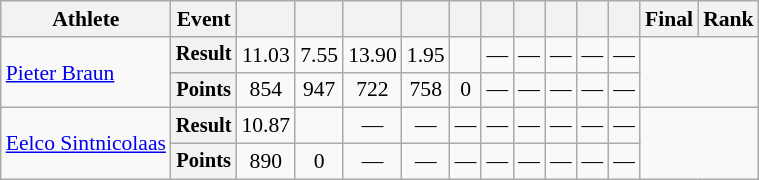<table class="wikitable" style="font-size:90%">
<tr>
<th>Athlete</th>
<th>Event</th>
<th></th>
<th></th>
<th></th>
<th></th>
<th></th>
<th></th>
<th></th>
<th></th>
<th></th>
<th></th>
<th>Final</th>
<th>Rank</th>
</tr>
<tr align=center>
<td rowspan=2 align=left><a href='#'>Pieter Braun</a></td>
<th style="font-size:95%">Result</th>
<td>11.03</td>
<td>7.55</td>
<td>13.90</td>
<td>1.95</td>
<td></td>
<td>—</td>
<td>—</td>
<td>—</td>
<td>—</td>
<td>—</td>
<td colspan=2 rowspan=2></td>
</tr>
<tr align=center>
<th style="font-size:95%">Points</th>
<td>854</td>
<td>947</td>
<td>722</td>
<td>758</td>
<td>0</td>
<td>—</td>
<td>—</td>
<td>—</td>
<td>—</td>
<td>—</td>
</tr>
<tr align=center>
<td rowspan=2 align=left><a href='#'>Eelco Sintnicolaas</a></td>
<th style="font-size:95%">Result</th>
<td>10.87</td>
<td></td>
<td>—</td>
<td>—</td>
<td>—</td>
<td>—</td>
<td>—</td>
<td>—</td>
<td>—</td>
<td>—</td>
<td colspan=2 rowspan=2></td>
</tr>
<tr align=center>
<th style="font-size:95%">Points</th>
<td>890</td>
<td>0</td>
<td>—</td>
<td>—</td>
<td>—</td>
<td>—</td>
<td>—</td>
<td>—</td>
<td>—</td>
<td>—</td>
</tr>
</table>
